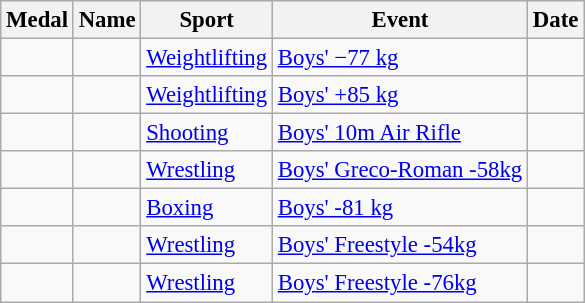<table class="wikitable sortable" style="font-size: 95%;">
<tr>
<th>Medal</th>
<th>Name</th>
<th>Sport</th>
<th>Event</th>
<th>Date</th>
</tr>
<tr>
<td></td>
<td></td>
<td><a href='#'>Weightlifting</a></td>
<td><a href='#'>Boys' −77 kg</a></td>
<td></td>
</tr>
<tr>
<td></td>
<td></td>
<td><a href='#'>Weightlifting</a></td>
<td><a href='#'>Boys' +85 kg</a></td>
<td></td>
</tr>
<tr>
<td></td>
<td></td>
<td><a href='#'>Shooting</a></td>
<td><a href='#'>Boys' 10m Air Rifle</a></td>
<td></td>
</tr>
<tr>
<td></td>
<td></td>
<td><a href='#'>Wrestling</a></td>
<td><a href='#'>Boys' Greco-Roman -58kg</a></td>
<td></td>
</tr>
<tr>
<td></td>
<td></td>
<td><a href='#'>Boxing</a></td>
<td><a href='#'>Boys' -81 kg</a></td>
<td></td>
</tr>
<tr>
<td></td>
<td></td>
<td><a href='#'>Wrestling</a></td>
<td><a href='#'>Boys' Freestyle -54kg</a></td>
<td></td>
</tr>
<tr>
<td></td>
<td></td>
<td><a href='#'>Wrestling</a></td>
<td><a href='#'>Boys' Freestyle -76kg</a></td>
<td></td>
</tr>
</table>
